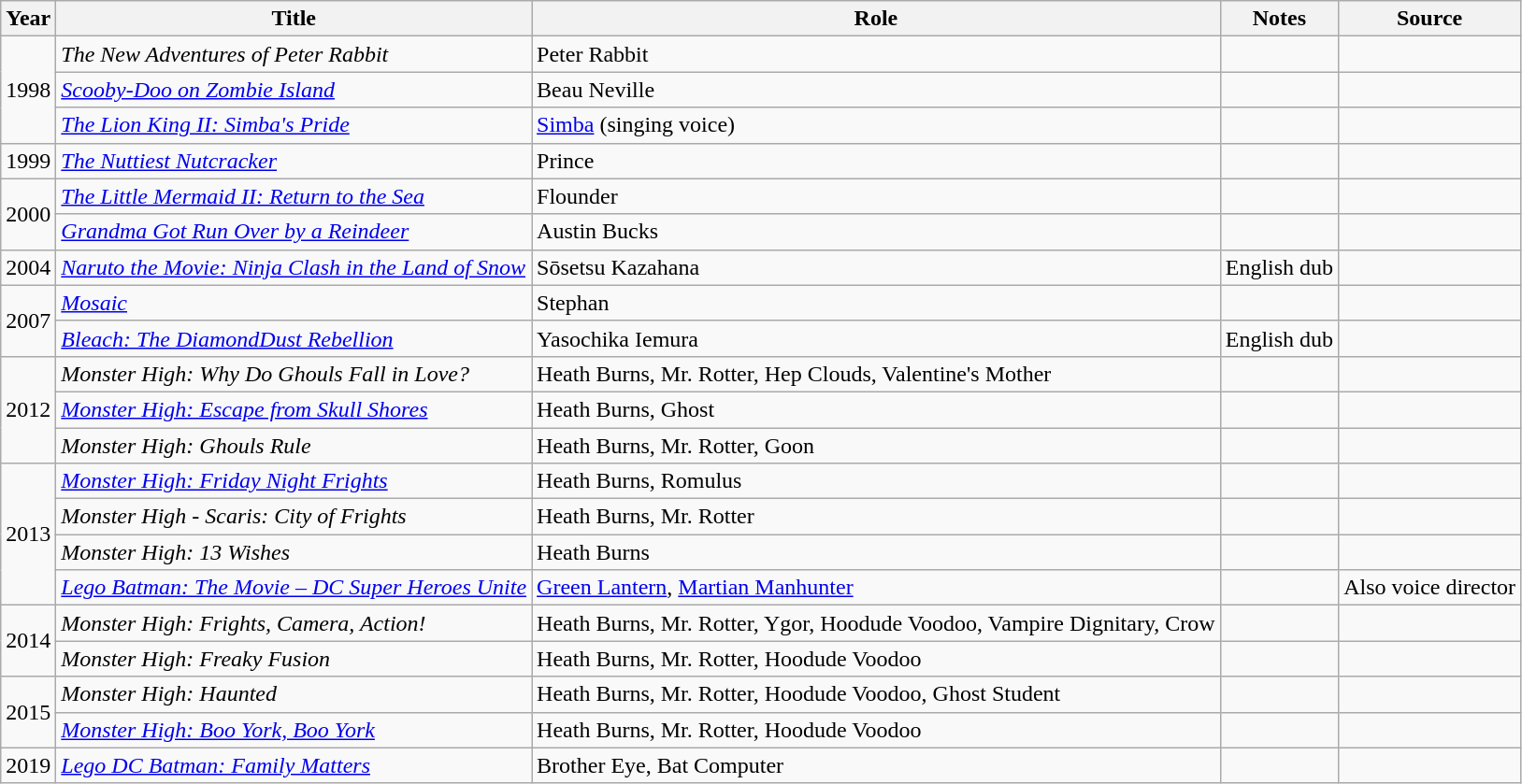<table class="wikitable">
<tr>
<th>Year</th>
<th>Title</th>
<th>Role</th>
<th>Notes</th>
<th>Source</th>
</tr>
<tr>
<td rowspan=3>1998</td>
<td><em>The New Adventures of Peter Rabbit</em></td>
<td>Peter Rabbit</td>
<td></td>
<td></td>
</tr>
<tr>
<td><em><a href='#'>Scooby-Doo on Zombie Island</a></em></td>
<td>Beau Neville</td>
<td></td>
<td></td>
</tr>
<tr>
<td><em><a href='#'>The Lion King II: Simba's Pride</a></em></td>
<td><a href='#'>Simba</a> (singing voice)</td>
<td></td>
<td></td>
</tr>
<tr>
<td>1999</td>
<td><em><a href='#'>The Nuttiest Nutcracker</a></em></td>
<td>Prince</td>
<td></td>
<td></td>
</tr>
<tr>
<td rowspan=2>2000</td>
<td><em><a href='#'>The Little Mermaid II: Return to the Sea</a></em></td>
<td>Flounder</td>
<td></td>
<td></td>
</tr>
<tr>
<td><em><a href='#'>Grandma Got Run Over by a Reindeer</a></em></td>
<td>Austin Bucks</td>
<td></td>
<td></td>
</tr>
<tr>
<td>2004</td>
<td><em><a href='#'>Naruto the Movie: Ninja Clash in the Land of Snow</a></em></td>
<td>Sōsetsu Kazahana</td>
<td>English dub</td>
<td></td>
</tr>
<tr>
<td rowspan=2>2007</td>
<td><em><a href='#'>Mosaic</a></em></td>
<td>Stephan</td>
<td></td>
<td></td>
</tr>
<tr>
<td><em><a href='#'>Bleach: The DiamondDust Rebellion</a></em></td>
<td>Yasochika Iemura</td>
<td>English dub</td>
<td></td>
</tr>
<tr>
<td rowspan=3>2012</td>
<td><em>Monster High: Why Do Ghouls Fall in Love?</em></td>
<td>Heath Burns, Mr. Rotter, Hep Clouds, Valentine's Mother</td>
<td></td>
<td></td>
</tr>
<tr>
<td><em><a href='#'>Monster High: Escape from Skull Shores</a></em></td>
<td>Heath Burns, Ghost</td>
<td></td>
<td></td>
</tr>
<tr>
<td><em>Monster High: Ghouls Rule</em></td>
<td>Heath Burns, Mr. Rotter, Goon</td>
<td></td>
<td></td>
</tr>
<tr>
<td rowspan=4>2013</td>
<td><em><a href='#'>Monster High: Friday Night Frights</a></em></td>
<td>Heath Burns, Romulus</td>
<td></td>
<td></td>
</tr>
<tr>
<td><em>Monster High - Scaris: City of Frights</em></td>
<td>Heath Burns, Mr. Rotter</td>
<td></td>
<td></td>
</tr>
<tr>
<td><em>Monster High: 13 Wishes</em></td>
<td>Heath Burns</td>
<td></td>
<td></td>
</tr>
<tr>
<td><em><a href='#'>Lego Batman: The Movie – DC Super Heroes Unite</a></em></td>
<td><a href='#'>Green Lantern</a>, <a href='#'>Martian Manhunter</a></td>
<td></td>
<td>Also voice director</td>
</tr>
<tr>
<td rowspan=2>2014</td>
<td><em>Monster High: Frights, Camera, Action!</em></td>
<td>Heath Burns, Mr. Rotter, Ygor, Hoodude Voodoo, Vampire Dignitary, Crow</td>
<td></td>
<td></td>
</tr>
<tr>
<td><em>Monster High: Freaky Fusion</em></td>
<td>Heath Burns, Mr. Rotter, Hoodude Voodoo</td>
<td></td>
<td></td>
</tr>
<tr>
<td rowspan=2>2015</td>
<td><em>Monster High: Haunted</em></td>
<td>Heath Burns, Mr. Rotter, Hoodude Voodoo, Ghost Student</td>
<td></td>
<td></td>
</tr>
<tr>
<td><em><a href='#'>Monster High: Boo York, Boo York</a></em></td>
<td>Heath Burns, Mr. Rotter, Hoodude Voodoo</td>
<td></td>
<td></td>
</tr>
<tr>
<td>2019</td>
<td><em><a href='#'>Lego DC Batman: Family Matters</a></em></td>
<td>Brother Eye, Bat Computer</td>
<td></td>
<td></td>
</tr>
</table>
